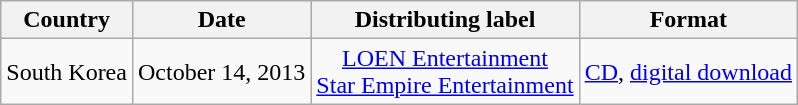<table class="wikitable" style="text-align:center">
<tr>
<th>Country</th>
<th>Date</th>
<th>Distributing label</th>
<th>Format</th>
</tr>
<tr>
<td>South Korea</td>
<td>October 14, 2013</td>
<td><a href='#'>LOEN Entertainment</a><br><a href='#'>Star Empire Entertainment</a></td>
<td><a href='#'>CD</a>, <a href='#'>digital download</a></td>
</tr>
</table>
